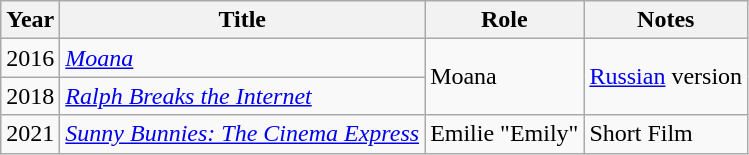<table class="wikitable sortable">
<tr 1>
<th>Year</th>
<th>Title</th>
<th>Role</th>
<th>Notes</th>
</tr>
<tr>
<td>2016</td>
<td><em><a href='#'>Moana</a></em></td>
<td rowspan=2>Moana</td>
<td rowspan=2><a href='#'>Russian</a> version</td>
</tr>
<tr>
<td>2018</td>
<td><em><a href='#'>Ralph Breaks the Internet</a></em></td>
</tr>
<tr>
<td>2021</td>
<td><em><a href='#'>Sunny Bunnies: The Cinema Express</a></em></td>
<td>Emilie "Emily"</td>
<td>Short Film</td>
</tr>
</table>
